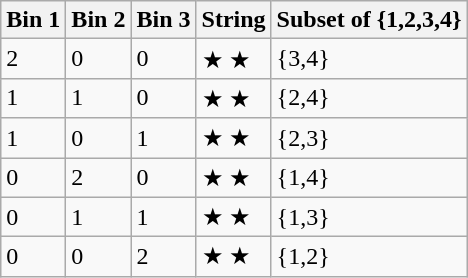<table class="wikitable">
<tr>
<th>Bin 1</th>
<th>Bin 2</th>
<th>Bin 3</th>
<th>String</th>
<th>Subset of {1,2,3,4}</th>
</tr>
<tr>
<td>2</td>
<td>0</td>
<td>0</td>
<td>★ ★  </td>
<td>{3,4}</td>
</tr>
<tr>
<td>1</td>
<td>1</td>
<td>0</td>
<td>★  ★ </td>
<td>{2,4}</td>
</tr>
<tr>
<td>1</td>
<td>0</td>
<td>1</td>
<td>★    ★</td>
<td>{2,3}</td>
</tr>
<tr>
<td>0</td>
<td>2</td>
<td>0</td>
<td> ★ ★ </td>
<td>{1,4}</td>
</tr>
<tr>
<td>0</td>
<td>1</td>
<td>1</td>
<td> ★  ★</td>
<td>{1,3}</td>
</tr>
<tr>
<td>0</td>
<td>0</td>
<td>2</td>
<td>  ★ ★</td>
<td>{1,2}</td>
</tr>
</table>
